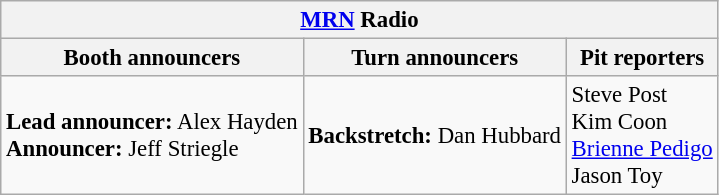<table class="wikitable" style="font-size: 95%">
<tr>
<th colspan="3"><a href='#'>MRN</a> Radio</th>
</tr>
<tr>
<th>Booth announcers</th>
<th>Turn announcers</th>
<th>Pit reporters</th>
</tr>
<tr>
<td><strong>Lead announcer:</strong> Alex Hayden<br><strong>Announcer:</strong> Jeff Striegle</td>
<td><strong>Backstretch:</strong> Dan Hubbard</td>
<td>Steve Post<br>Kim Coon<br><a href='#'>Brienne Pedigo</a><br>Jason Toy</td>
</tr>
</table>
